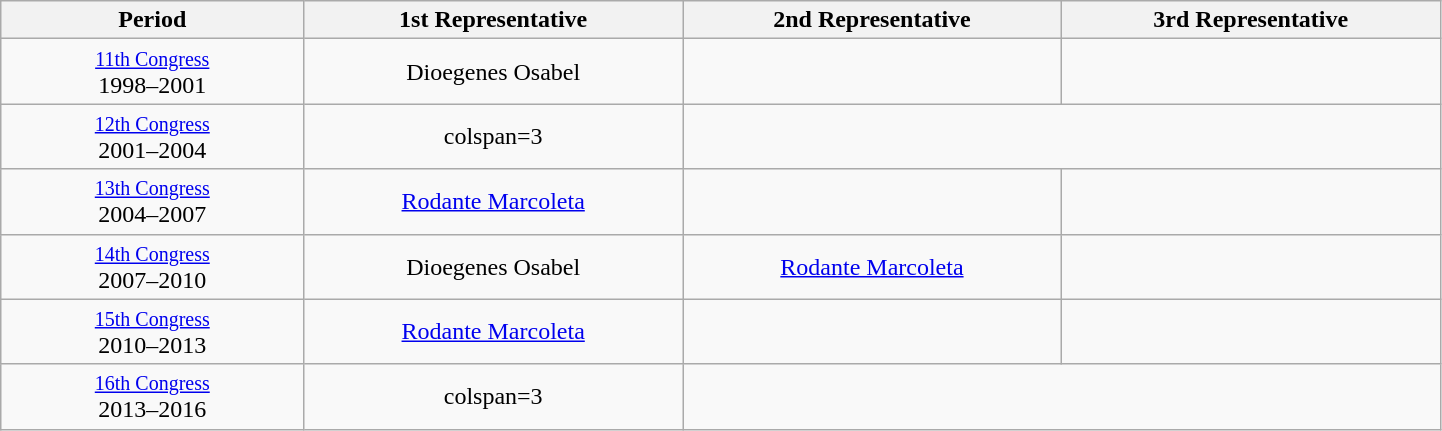<table class="wikitable" width=76%; style="text-align:center">
<tr>
<th width=16%>Period</th>
<th width=20%>1st Representative</th>
<th width=20%>2nd Representative</th>
<th width=20%>3rd Representative</th>
</tr>
<tr>
<td><small><a href='#'>11th Congress</a></small><br>1998–2001</td>
<td>Dioegenes Osabel</td>
<td></td>
<td></td>
</tr>
<tr>
<td><small><a href='#'>12th Congress</a></small><br>2001–2004</td>
<td>colspan=3</td>
</tr>
<tr>
<td><small><a href='#'>13th Congress</a></small><br>2004–2007</td>
<td><a href='#'>Rodante Marcoleta</a></td>
<td></td>
<td></td>
</tr>
<tr>
<td><small><a href='#'>14th Congress</a></small><br>2007–2010</td>
<td>Dioegenes Osabel</td>
<td><a href='#'>Rodante Marcoleta</a></td>
<td></td>
</tr>
<tr>
<td><small><a href='#'>15th Congress</a></small><br>2010–2013</td>
<td><a href='#'>Rodante Marcoleta</a></td>
<td></td>
<td></td>
</tr>
<tr>
<td><small><a href='#'>16th Congress</a></small><br>2013–2016</td>
<td>colspan=3</td>
</tr>
</table>
